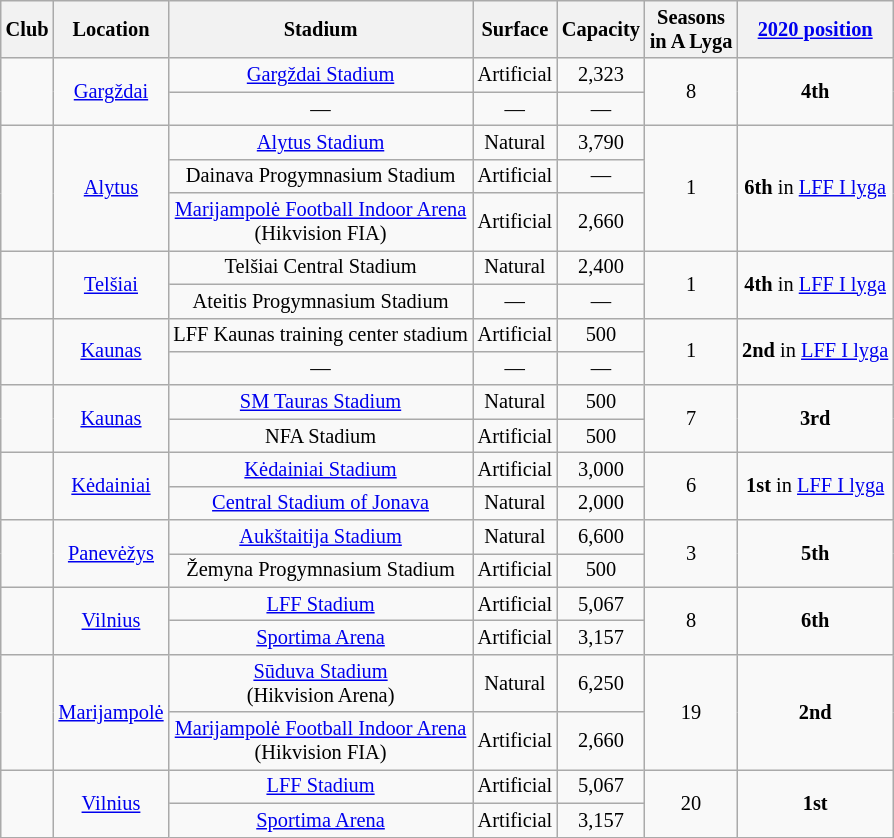<table class="wikitable sortable" style="text-align:center; font-size:85%;">
<tr>
<th>Club</th>
<th>Location</th>
<th>Stadium</th>
<th>Surface</th>
<th>Capacity</th>
<th>Seasons <br>in A Lyga</th>
<th><a href='#'>2020 position</a></th>
</tr>
<tr>
<td rowspan=2></td>
<td rowspan=2><a href='#'>Gargždai</a></td>
<td><a href='#'>Gargždai Stadium</a></td>
<td>Artificial</td>
<td>2,323</td>
<td rowspan=2>8</td>
<td rowspan=2><strong>4th</strong></td>
</tr>
<tr>
<td>—</td>
<td>—</td>
<td>—</td>
</tr>
<tr>
<td rowspan=3></td>
<td rowspan=3><a href='#'>Alytus</a></td>
<td><a href='#'>Alytus Stadium</a></td>
<td>Natural</td>
<td>3,790</td>
<td rowspan=3>1</td>
<td rowspan=3><strong>6th</strong> in <a href='#'>LFF I lyga</a></td>
</tr>
<tr>
<td>Dainava Progymnasium Stadium</td>
<td>Artificial</td>
<td>—</td>
</tr>
<tr>
<td><a href='#'>Marijampolė Football Indoor Arena</a><br>(Hikvision FIA)</td>
<td>Artificial</td>
<td>2,660</td>
</tr>
<tr>
<td rowspan=2></td>
<td rowspan=2><a href='#'>Telšiai</a></td>
<td>Telšiai Central Stadium</td>
<td>Natural</td>
<td>2,400</td>
<td rowspan=2>1</td>
<td rowspan=2><strong>4th</strong> in <a href='#'>LFF I lyga</a></td>
</tr>
<tr>
<td>Ateitis Progymnasium Stadium</td>
<td>—</td>
<td>—</td>
</tr>
<tr>
<td rowspan=2></td>
<td rowspan=2><a href='#'>Kaunas</a></td>
<td>LFF Kaunas training center stadium</td>
<td>Artificial</td>
<td>500</td>
<td rowspan=2>1</td>
<td rowspan=2><strong>2nd</strong> in <a href='#'>LFF I lyga</a></td>
</tr>
<tr>
<td>—</td>
<td>—</td>
<td>—</td>
</tr>
<tr>
<td rowspan=2></td>
<td rowspan=2><a href='#'>Kaunas</a></td>
<td><a href='#'>SM Tauras Stadium</a></td>
<td>Natural</td>
<td>500</td>
<td rowspan=2>7</td>
<td rowspan=2><strong>3rd</strong></td>
</tr>
<tr>
<td>NFA Stadium</td>
<td>Artificial</td>
<td>500</td>
</tr>
<tr>
<td rowspan=2></td>
<td rowspan=2><a href='#'>Kėdainiai</a></td>
<td><a href='#'>Kėdainiai Stadium</a></td>
<td>Artificial</td>
<td>3,000</td>
<td rowspan=2>6</td>
<td rowspan=2><strong>1st</strong> in <a href='#'>LFF I lyga</a></td>
</tr>
<tr>
<td><a href='#'>Central Stadium of Jonava</a></td>
<td>Natural</td>
<td>2,000</td>
</tr>
<tr>
<td rowspan=2></td>
<td rowspan=2><a href='#'>Panevėžys</a></td>
<td><a href='#'>Aukštaitija Stadium</a></td>
<td>Natural</td>
<td>6,600</td>
<td rowspan=2>3</td>
<td rowspan=2><strong>5th</strong></td>
</tr>
<tr>
<td>Žemyna Progymnasium Stadium</td>
<td>Artificial</td>
<td>500</td>
</tr>
<tr>
<td rowspan=2></td>
<td rowspan=2><a href='#'>Vilnius</a></td>
<td><a href='#'>LFF Stadium</a></td>
<td>Artificial</td>
<td>5,067</td>
<td rowspan=2>8</td>
<td rowspan=2><strong>6th</strong></td>
</tr>
<tr>
<td><a href='#'>Sportima Arena</a></td>
<td>Artificial</td>
<td>3,157</td>
</tr>
<tr>
<td rowspan=2></td>
<td rowspan=2><a href='#'>Marijampolė</a></td>
<td><a href='#'>Sūduva Stadium</a> <br> (Hikvision Arena)</td>
<td>Natural</td>
<td>6,250</td>
<td rowspan=2>19</td>
<td rowspan=2><strong>2nd</strong></td>
</tr>
<tr>
<td><a href='#'>Marijampolė Football Indoor Arena</a> <br> (Hikvision FIA)</td>
<td>Artificial</td>
<td>2,660</td>
</tr>
<tr>
<td rowspan=2></td>
<td rowspan=2><a href='#'>Vilnius</a></td>
<td><a href='#'>LFF Stadium</a></td>
<td>Artificial</td>
<td>5,067</td>
<td rowspan=2>20</td>
<td rowspan=2><strong>1st</strong></td>
</tr>
<tr>
<td><a href='#'>Sportima Arena</a></td>
<td>Artificial</td>
<td>3,157</td>
</tr>
</table>
